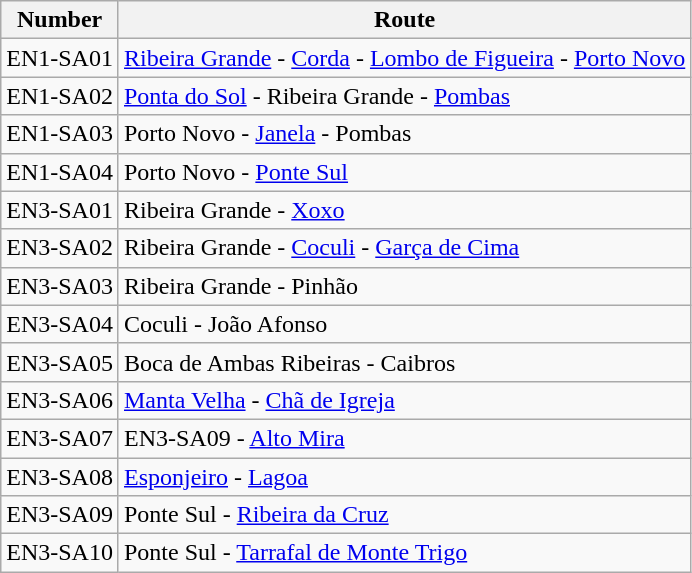<table class="wikitable">
<tr>
<th>Number</th>
<th>Route</th>
</tr>
<tr>
<td>EN1-SA01</td>
<td><a href='#'>Ribeira Grande</a> - <a href='#'>Corda</a> - <a href='#'>Lombo de Figueira</a> - <a href='#'>Porto Novo</a></td>
</tr>
<tr>
<td>EN1-SA02</td>
<td><a href='#'>Ponta do Sol</a> - Ribeira Grande - <a href='#'>Pombas</a></td>
</tr>
<tr>
<td>EN1-SA03</td>
<td>Porto Novo - <a href='#'>Janela</a> - Pombas</td>
</tr>
<tr>
<td>EN1-SA04</td>
<td>Porto Novo - <a href='#'>Ponte Sul</a></td>
</tr>
<tr>
<td>EN3-SA01</td>
<td>Ribeira Grande - <a href='#'>Xoxo</a></td>
</tr>
<tr>
<td>EN3-SA02</td>
<td>Ribeira Grande - <a href='#'>Coculi</a> - <a href='#'>Garça de Cima</a></td>
</tr>
<tr>
<td>EN3-SA03</td>
<td>Ribeira Grande - Pinhão</td>
</tr>
<tr>
<td>EN3-SA04</td>
<td>Coculi - João Afonso</td>
</tr>
<tr>
<td>EN3-SA05</td>
<td>Boca de Ambas Ribeiras - Caibros</td>
</tr>
<tr>
<td>EN3-SA06</td>
<td><a href='#'>Manta Velha</a> - <a href='#'>Chã de Igreja</a></td>
</tr>
<tr>
<td>EN3-SA07</td>
<td>EN3-SA09 - <a href='#'>Alto Mira</a></td>
</tr>
<tr>
<td>EN3-SA08</td>
<td><a href='#'>Esponjeiro</a> - <a href='#'>Lagoa</a></td>
</tr>
<tr>
<td>EN3-SA09</td>
<td>Ponte Sul - <a href='#'>Ribeira da Cruz</a></td>
</tr>
<tr>
<td>EN3-SA10</td>
<td>Ponte Sul - <a href='#'>Tarrafal de Monte Trigo</a></td>
</tr>
</table>
